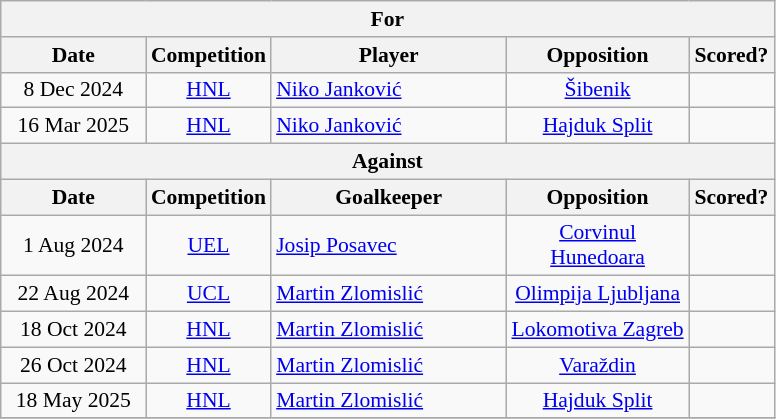<table class="wikitable" style="text-align:center; font-size:90%; ">
<tr>
<th colspan=5>For</th>
</tr>
<tr>
<th width=90>Date</th>
<th width=70>Competition</th>
<th width=150>Player</th>
<th width=115>Opposition</th>
<th width=50>Scored?</th>
</tr>
<tr>
<td>8 Dec 2024</td>
<td><a href='#'>HNL</a></td>
<td style="text-align:left;"> <a href='#'>Niko Janković</a></td>
<td><a href='#'>Šibenik</a></td>
<td></td>
</tr>
<tr>
<td>16 Mar 2025</td>
<td><a href='#'>HNL</a></td>
<td style="text-align:left;"> <a href='#'>Niko Janković</a></td>
<td><a href='#'>Hajduk Split</a></td>
<td></td>
</tr>
<tr>
<th colspan=5>Against</th>
</tr>
<tr>
<th width=90>Date</th>
<th width=70>Competition</th>
<th width=150>Goalkeeper</th>
<th width=115>Opposition</th>
<th width=50>Scored?</th>
</tr>
<tr>
<td>1 Aug 2024</td>
<td><a href='#'>UEL</a></td>
<td style="text-align:left;"> <a href='#'>Josip Posavec</a></td>
<td><a href='#'>Corvinul Hunedoara</a></td>
<td></td>
</tr>
<tr>
<td>22 Aug 2024</td>
<td><a href='#'>UCL</a></td>
<td style="text-align:left;"> <a href='#'>Martin Zlomislić</a></td>
<td><a href='#'>Olimpija Ljubljana</a></td>
<td></td>
</tr>
<tr>
<td>18 Oct 2024</td>
<td><a href='#'>HNL</a></td>
<td style="text-align:left;"> <a href='#'>Martin Zlomislić</a></td>
<td><a href='#'>Lokomotiva Zagreb</a></td>
<td></td>
</tr>
<tr>
<td>26 Oct 2024</td>
<td><a href='#'>HNL</a></td>
<td style="text-align:left;"> <a href='#'>Martin Zlomislić</a></td>
<td><a href='#'>Varaždin</a></td>
<td></td>
</tr>
<tr>
<td>18 May 2025</td>
<td><a href='#'>HNL</a></td>
<td style="text-align:left;"> <a href='#'>Martin Zlomislić</a></td>
<td><a href='#'>Hajduk Split</a></td>
<td></td>
</tr>
<tr>
</tr>
</table>
